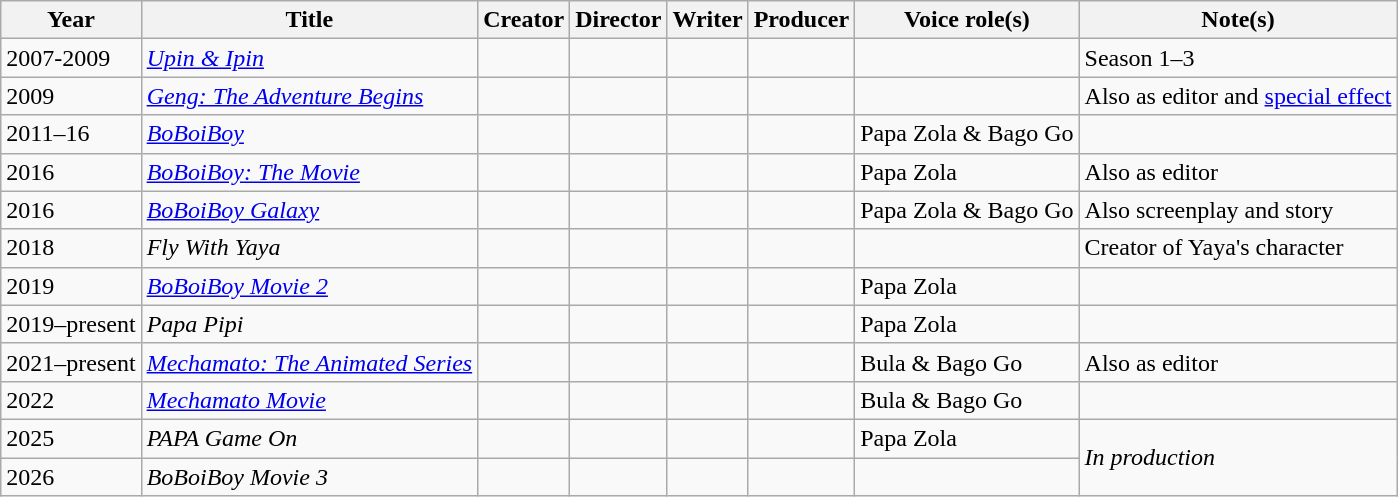<table class="wikitable">
<tr>
<th>Year</th>
<th>Title</th>
<th>Creator</th>
<th>Director</th>
<th>Writer</th>
<th>Producer</th>
<th>Voice role(s)</th>
<th>Note(s)</th>
</tr>
<tr>
<td>2007-2009</td>
<td><em><a href='#'>Upin & Ipin</a></em></td>
<td></td>
<td></td>
<td></td>
<td></td>
<td></td>
<td>Season 1–3</td>
</tr>
<tr>
<td>2009</td>
<td><em><a href='#'>Geng: The Adventure Begins</a></em></td>
<td></td>
<td></td>
<td></td>
<td></td>
<td></td>
<td>Also as editor and <a href='#'>special effect</a></td>
</tr>
<tr>
<td>2011–16</td>
<td><em><a href='#'>BoBoiBoy</a></em></td>
<td></td>
<td></td>
<td></td>
<td></td>
<td>Papa Zola & Bago Go</td>
<td></td>
</tr>
<tr>
<td>2016</td>
<td><em><a href='#'>BoBoiBoy: The Movie</a></em></td>
<td></td>
<td></td>
<td></td>
<td></td>
<td>Papa Zola</td>
<td>Also as editor</td>
</tr>
<tr>
<td>2016</td>
<td><em><a href='#'>BoBoiBoy Galaxy</a></em></td>
<td></td>
<td></td>
<td></td>
<td></td>
<td>Papa Zola & Bago Go</td>
<td>Also screenplay and story</td>
</tr>
<tr>
<td>2018</td>
<td><em>Fly With Yaya</em></td>
<td></td>
<td></td>
<td></td>
<td></td>
<td></td>
<td>Creator of Yaya's character</td>
</tr>
<tr>
<td>2019</td>
<td><em><a href='#'>BoBoiBoy Movie 2</a></em></td>
<td></td>
<td></td>
<td></td>
<td></td>
<td>Papa Zola</td>
<td></td>
</tr>
<tr>
<td>2019–present</td>
<td><em>Papa Pipi</em></td>
<td></td>
<td></td>
<td></td>
<td></td>
<td>Papa Zola</td>
<td></td>
</tr>
<tr>
<td>2021–present</td>
<td><em><a href='#'>Mechamato: The Animated Series</a></em></td>
<td></td>
<td></td>
<td></td>
<td></td>
<td>Bula & Bago Go</td>
<td>Also as editor</td>
</tr>
<tr>
<td>2022</td>
<td><em><a href='#'>Mechamato Movie</a></em></td>
<td></td>
<td></td>
<td></td>
<td></td>
<td>Bula & Bago Go</td>
<td></td>
</tr>
<tr>
<td>2025</td>
<td><em>PAPA Game On</em></td>
<td></td>
<td></td>
<td></td>
<td></td>
<td>Papa Zola</td>
<td rowspan="2"><em>In production</em></td>
</tr>
<tr>
<td>2026</td>
<td><em>BoBoiBoy Movie 3</em></td>
<td></td>
<td></td>
<td></td>
<td></td>
<td></td>
</tr>
</table>
